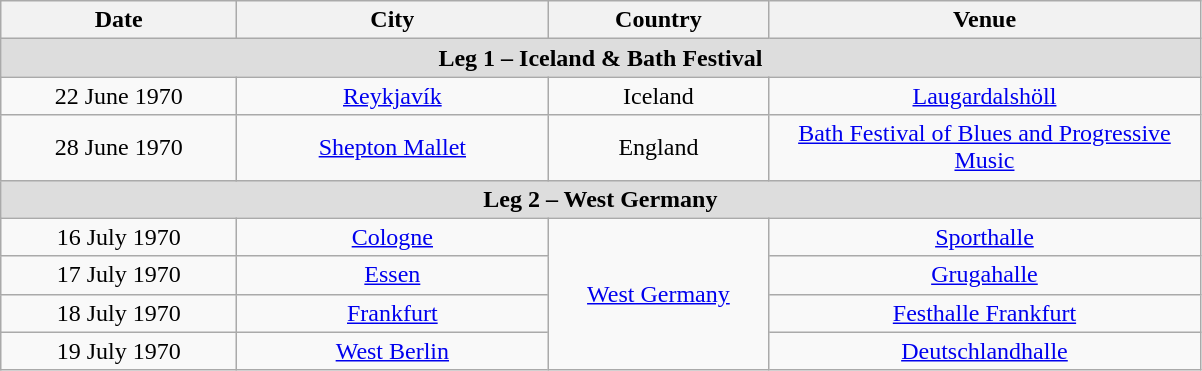<table class="wikitable" style="text-align:center;">
<tr>
<th style="width:150px;">Date</th>
<th style="width:200px;">City</th>
<th style="width:140px;">Country</th>
<th style="width:280px;">Venue</th>
</tr>
<tr bgcolor="#DDDDDD">
<td colspan="4"><strong>Leg 1 – Iceland & Bath Festival</strong></td>
</tr>
<tr>
<td>22 June 1970</td>
<td><a href='#'>Reykjavík</a></td>
<td>Iceland</td>
<td><a href='#'>Laugardalshöll</a></td>
</tr>
<tr>
<td>28 June 1970</td>
<td><a href='#'>Shepton Mallet</a></td>
<td>England</td>
<td><a href='#'>Bath Festival of Blues and Progressive Music</a></td>
</tr>
<tr bgcolor="#DDDDDD">
<td colspan="4"><strong>Leg 2 – West Germany</strong></td>
</tr>
<tr>
<td>16 July 1970</td>
<td><a href='#'>Cologne</a></td>
<td rowspan="4"><a href='#'>West Germany</a></td>
<td><a href='#'>Sporthalle</a></td>
</tr>
<tr>
<td>17 July 1970</td>
<td><a href='#'>Essen</a></td>
<td><a href='#'>Grugahalle</a></td>
</tr>
<tr>
<td>18 July 1970</td>
<td><a href='#'>Frankfurt</a></td>
<td><a href='#'>Festhalle Frankfurt</a></td>
</tr>
<tr>
<td>19 July 1970</td>
<td><a href='#'>West Berlin</a></td>
<td><a href='#'>Deutschlandhalle</a></td>
</tr>
</table>
